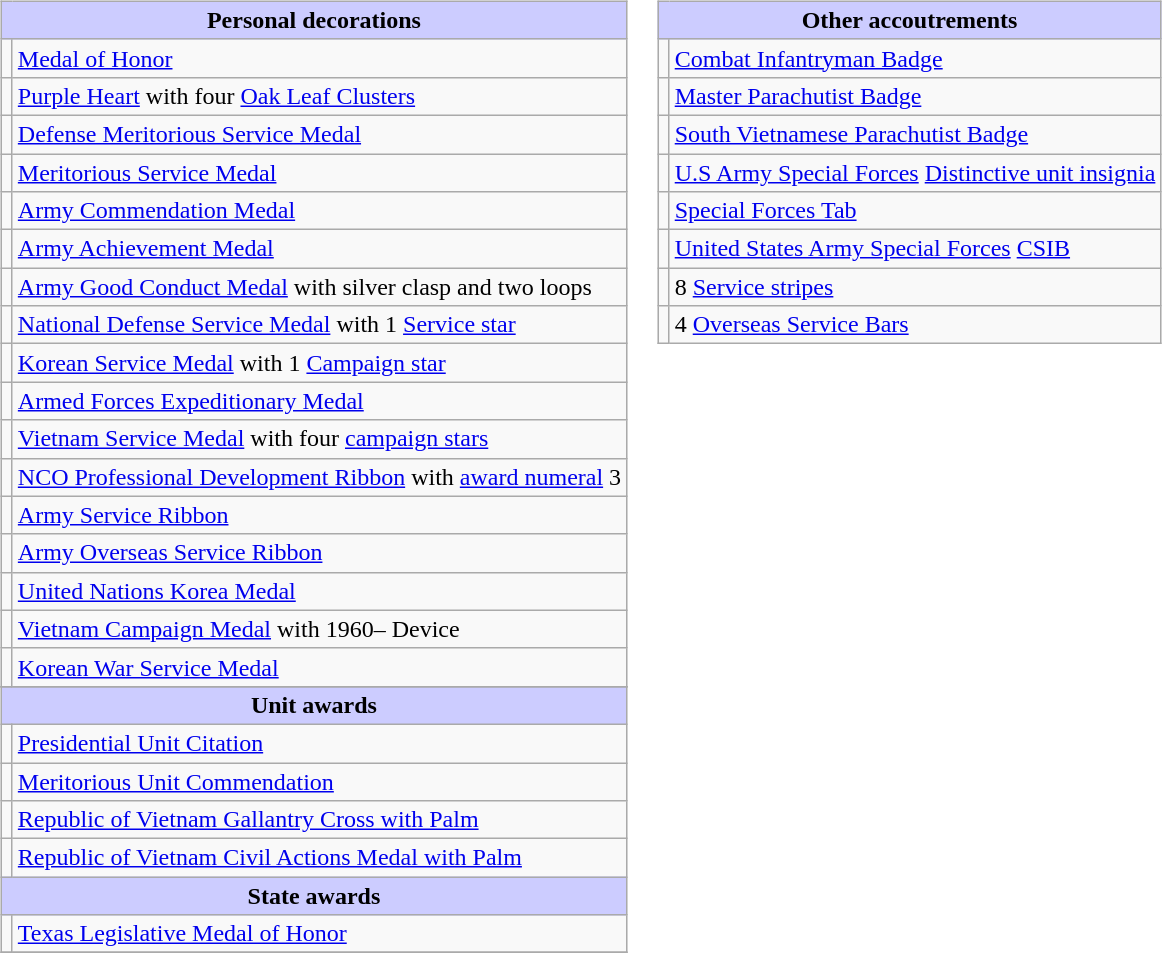<table style="width=100%;">
<tr>
<td valign="top"><br><table class="wikitable">
<tr style="background:#ccf; text-align:center;">
<td colspan=2><strong>Personal decorations</strong></td>
</tr>
<tr>
<td></td>
<td><a href='#'>Medal of Honor</a></td>
</tr>
<tr>
<td></td>
<td><a href='#'>Purple Heart</a> with four <a href='#'>Oak Leaf Clusters</a></td>
</tr>
<tr>
<td></td>
<td><a href='#'>Defense Meritorious Service Medal</a></td>
</tr>
<tr>
<td></td>
<td><a href='#'>Meritorious Service Medal</a></td>
</tr>
<tr>
<td></td>
<td><a href='#'>Army Commendation Medal</a></td>
</tr>
<tr>
<td></td>
<td><a href='#'>Army Achievement Medal</a></td>
</tr>
<tr>
<td><span></span></td>
<td><a href='#'>Army Good Conduct Medal</a> with silver clasp and two loops</td>
</tr>
<tr>
<td></td>
<td><a href='#'>National Defense Service Medal</a> with 1 <a href='#'>Service star</a></td>
</tr>
<tr>
<td></td>
<td><a href='#'>Korean Service Medal</a> with 1 <a href='#'>Campaign star</a></td>
</tr>
<tr>
<td></td>
<td><a href='#'>Armed Forces Expeditionary Medal</a></td>
</tr>
<tr>
<td></td>
<td><a href='#'>Vietnam Service Medal</a> with four <a href='#'>campaign stars</a></td>
</tr>
<tr>
<td><span></span></td>
<td><a href='#'>NCO Professional Development Ribbon</a> with <a href='#'>award numeral</a> 3</td>
</tr>
<tr>
<td></td>
<td><a href='#'>Army Service Ribbon</a></td>
</tr>
<tr>
<td></td>
<td><a href='#'>Army Overseas Service Ribbon</a></td>
</tr>
<tr>
<td></td>
<td><a href='#'>United Nations Korea Medal</a></td>
</tr>
<tr>
<td></td>
<td><a href='#'>Vietnam Campaign Medal</a> with 1960– Device</td>
</tr>
<tr>
<td></td>
<td><a href='#'>Korean War Service Medal</a></td>
</tr>
<tr>
</tr>
<tr style="background:#ccf; text-align:center;">
<td colspan=2><strong>Unit awards</strong></td>
</tr>
<tr>
<td></td>
<td><a href='#'>Presidential Unit Citation</a></td>
</tr>
<tr>
<td></td>
<td><a href='#'>Meritorious Unit Commendation</a></td>
</tr>
<tr>
<td></td>
<td><a href='#'>Republic of Vietnam Gallantry Cross with Palm</a></td>
</tr>
<tr>
<td></td>
<td><a href='#'>Republic of Vietnam Civil Actions Medal with Palm</a></td>
</tr>
<tr style="background:#ccf; text-align:center;">
<td colspan=2><strong>State awards</strong></td>
</tr>
<tr>
<td></td>
<td><a href='#'>Texas Legislative Medal of Honor</a></td>
</tr>
<tr>
</tr>
</table>
</td>
<td valign="top"><br><table class="wikitable">
<tr style="background:#ccf; text-align:center;">
<td colspan=2><strong>Other accoutrements</strong></td>
</tr>
<tr>
<td></td>
<td><a href='#'>Combat Infantryman Badge</a></td>
</tr>
<tr>
<td></td>
<td><a href='#'>Master Parachutist Badge</a></td>
</tr>
<tr>
<td></td>
<td><a href='#'>South Vietnamese Parachutist Badge</a></td>
</tr>
<tr>
<td></td>
<td><a href='#'>U.S Army Special Forces</a> <a href='#'>Distinctive unit insignia</a></td>
</tr>
<tr>
<td></td>
<td><a href='#'>Special Forces Tab</a></td>
</tr>
<tr>
<td></td>
<td><a href='#'>United States Army Special Forces</a> <a href='#'>CSIB</a></td>
</tr>
<tr>
<td></td>
<td>8 <a href='#'>Service stripes</a></td>
</tr>
<tr>
<td></td>
<td>4 <a href='#'>Overseas Service Bars</a></td>
</tr>
</table>
</td>
</tr>
</table>
